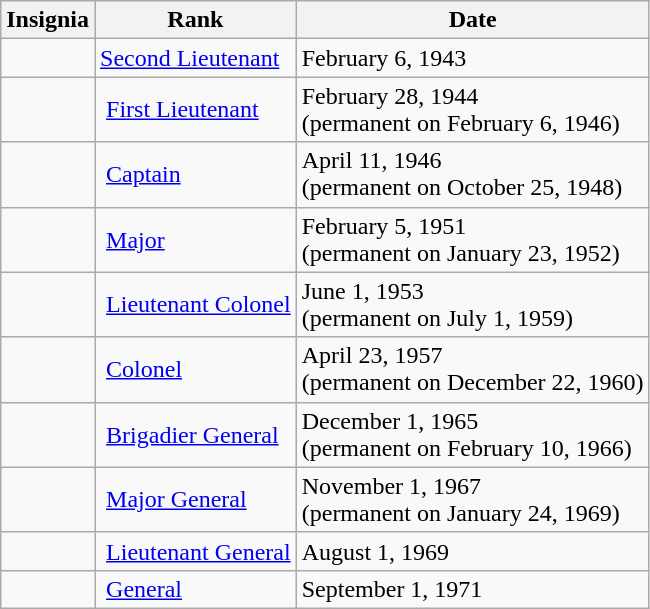<table class="wikitable">
<tr>
<th>Insignia</th>
<th>Rank</th>
<th>Date</th>
</tr>
<tr>
<td></td>
<td><a href='#'>Second Lieutenant</a></td>
<td>February 6, 1943</td>
</tr>
<tr>
<td></td>
<td> <a href='#'>First Lieutenant</a></td>
<td>February 28, 1944<br>(permanent on February 6, 1946)</td>
</tr>
<tr>
<td></td>
<td> <a href='#'>Captain</a></td>
<td>April 11, 1946<br>(permanent on October 25, 1948)</td>
</tr>
<tr>
<td></td>
<td> <a href='#'>Major</a></td>
<td>February 5, 1951<br>(permanent on January 23, 1952)</td>
</tr>
<tr>
<td></td>
<td> <a href='#'>Lieutenant Colonel</a></td>
<td>June 1, 1953<br>(permanent on July 1, 1959)</td>
</tr>
<tr>
<td></td>
<td> <a href='#'>Colonel</a></td>
<td>April 23, 1957<br>(permanent on December 22, 1960)</td>
</tr>
<tr>
<td></td>
<td> <a href='#'>Brigadier General</a></td>
<td>December 1, 1965<br>(permanent on February 10, 1966)</td>
</tr>
<tr>
<td></td>
<td> <a href='#'>Major General</a></td>
<td>November 1, 1967<br>(permanent on January 24, 1969)</td>
</tr>
<tr>
<td></td>
<td> <a href='#'>Lieutenant General</a></td>
<td>August 1, 1969</td>
</tr>
<tr>
<td></td>
<td> <a href='#'>General</a></td>
<td>September 1, 1971</td>
</tr>
</table>
